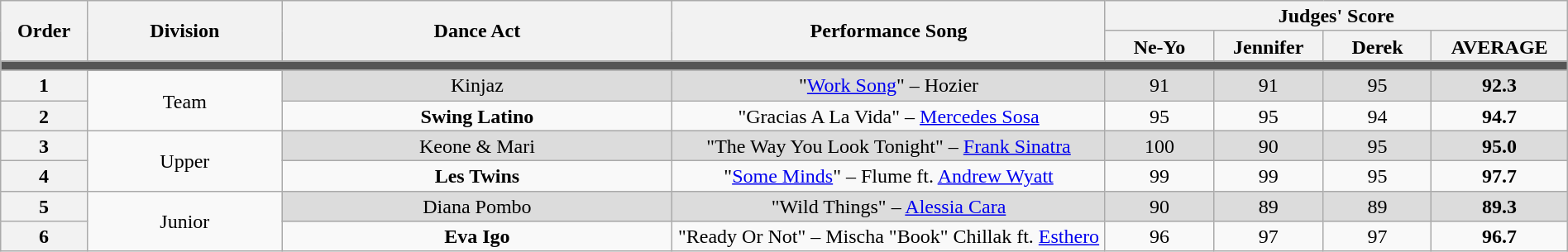<table class="wikitable" style="text-align:center; line-height:17px; width:100%;">
<tr>
<th scope="col" rowspan="2" style="width:04%;">Order</th>
<th scope="col" rowspan="2" style="width:09%;">Division</th>
<th scope="col" rowspan="2" style="width:18%;">Dance Act</th>
<th scope="col" rowspan="2" style="width:20%;">Performance Song</th>
<th scope="col" colspan="4" style="width:20%;">Judges' Score</th>
</tr>
<tr>
<th style="width:05%;">Ne-Yo</th>
<th style="width:05%;">Jennifer</th>
<th style="width:05%;">Derek</th>
<th style="width:05%;">AVERAGE</th>
</tr>
<tr>
<td colspan="8" style="background:#555;"></td>
</tr>
<tr>
<th>1</th>
<td rowspan="2">Team</td>
<td style="background:#DCDCDC;">Kinjaz</td>
<td style="background:#DCDCDC;">"<a href='#'>Work Song</a>" – Hozier</td>
<td style="background:#DCDCDC;">91</td>
<td style="background:#DCDCDC;">91</td>
<td style="background:#DCDCDC;">95</td>
<td style="background:#DCDCDC;"><strong>92.3</strong></td>
</tr>
<tr>
<th>2</th>
<td><strong>Swing Latino</strong></td>
<td>"Gracias A La Vida" – <a href='#'>Mercedes Sosa</a></td>
<td>95</td>
<td>95</td>
<td>94</td>
<td><strong>94.7</strong></td>
</tr>
<tr>
<th>3</th>
<td rowspan="2">Upper</td>
<td style="background:#DCDCDC;">Keone & Mari</td>
<td style="background:#DCDCDC;">"The Way You Look Tonight" – <a href='#'>Frank Sinatra</a></td>
<td style="background:#DCDCDC;">100</td>
<td style="background:#DCDCDC;">90</td>
<td style="background:#DCDCDC;">95</td>
<td style="background:#DCDCDC;"><strong>95.0</strong></td>
</tr>
<tr>
<th>4</th>
<td><strong>Les Twins</strong></td>
<td>"<a href='#'>Some Minds</a>" – Flume ft. <a href='#'>Andrew Wyatt</a></td>
<td>99</td>
<td>99</td>
<td>95</td>
<td><strong>97.7</strong></td>
</tr>
<tr>
<th>5</th>
<td rowspan="2">Junior</td>
<td style="background:#DCDCDC;">Diana Pombo</td>
<td style="background:#DCDCDC;">"Wild Things" – <a href='#'>Alessia Cara</a></td>
<td style="background:#DCDCDC;">90</td>
<td style="background:#DCDCDC;">89</td>
<td style="background:#DCDCDC;">89</td>
<td style="background:#DCDCDC;"><strong>89.3</strong></td>
</tr>
<tr>
<th>6</th>
<td><strong>Eva Igo</strong></td>
<td>"Ready Or Not" – Mischa "Book" Chillak ft. <a href='#'>Esthero</a></td>
<td>96</td>
<td>97</td>
<td>97</td>
<td><strong>96.7</strong></td>
</tr>
</table>
